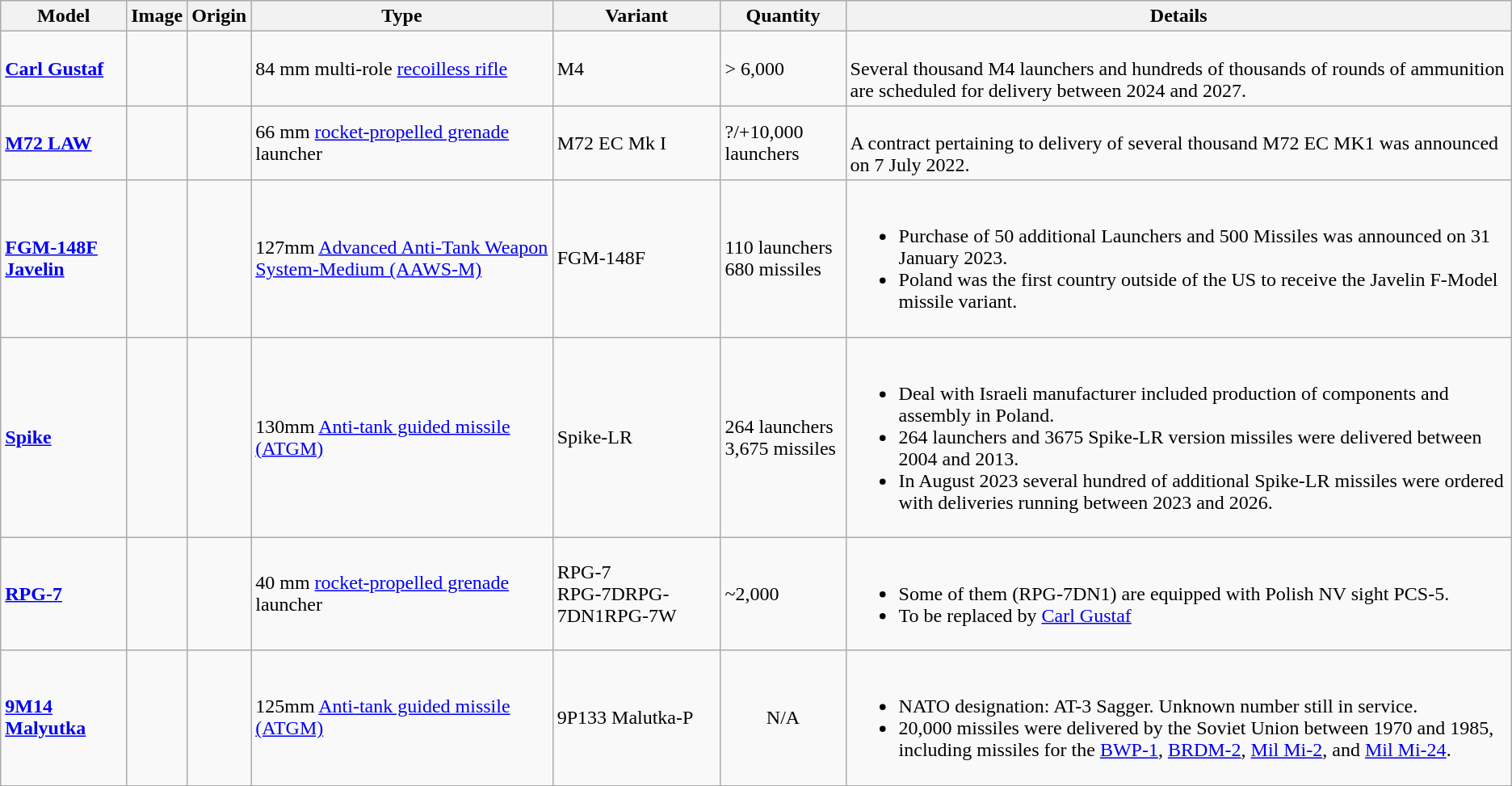<table class="wikitable">
<tr>
<th>Model</th>
<th>Image</th>
<th>Origin</th>
<th>Type</th>
<th>Variant</th>
<th>Quantity</th>
<th>Details</th>
</tr>
<tr>
<td><a href='#'><strong>Carl Gustaf</strong></a></td>
<td></td>
<td><small></small></td>
<td>84 mm multi-role <a href='#'>recoilless rifle</a></td>
<td>M4</td>
<td>> 6,000</td>
<td><br>Several thousand M4 launchers and hundreds of thousands of rounds of ammunition are scheduled for delivery between 2024 and 2027.</td>
</tr>
<tr>
<td><strong><a href='#'>M72 LAW</a></strong></td>
<td></td>
<td><small></small><br><small></small></td>
<td>66 mm <a href='#'>rocket-propelled grenade</a> launcher</td>
<td>M72 EC Mk I</td>
<td>?/+10,000 launchers </td>
<td><br>A contract pertaining to delivery of several thousand M72 EC MK1 was announced on 7 July 2022.</td>
</tr>
<tr>
<td><a href='#'><strong>FGM-148F Javelin</strong></a></td>
<td><br></td>
<td><small></small></td>
<td>127mm <a href='#'>Advanced Anti-Tank Weapon System-Medium (AAWS-M)</a></td>
<td>FGM-148F</td>
<td>110 launchers<br>680 missiles</td>
<td><br><ul><li>Purchase of 50 additional Launchers and 500 Missiles was announced on 31 January 2023.</li><li>Poland was the first country outside of the US to receive the Javelin F-Model missile variant.</li></ul></td>
</tr>
<tr>
<td><a href='#'><strong>Spike</strong></a></td>
<td></td>
<td><small></small><br><small></small></td>
<td>130mm <a href='#'>Anti-tank guided missile (ATGM)</a></td>
<td>Spike-LR</td>
<td>264 launchers<br>3,675 missiles</td>
<td><br><ul><li>Deal with Israeli manufacturer included production of components and assembly in Poland.</li><li>264 launchers and 3675 Spike-LR version missiles were delivered between 2004 and 2013.</li><li>In August 2023 several hundred of additional Spike-LR missiles were ordered with deliveries running between 2023 and 2026.</li></ul></td>
</tr>
<tr>
<td><strong><a href='#'>RPG-7</a></strong></td>
<td></td>
<td><small></small></td>
<td>40 mm <a href='#'>rocket-propelled grenade</a> launcher</td>
<td>RPG-7<br>RPG-7DRPG-7DN1RPG-7W</td>
<td>~2,000</td>
<td><br><ul><li>Some of them (RPG-7DN1) are equipped with Polish NV sight PCS-5.</li><li>To be replaced by <a href='#'>Carl Gustaf</a></li></ul></td>
</tr>
<tr>
<td><strong><a href='#'>9M14 Malyutka</a></strong></td>
<td></td>
<td><small></small></td>
<td>125mm <a href='#'>Anti-tank guided missile (ATGM)</a></td>
<td>9P133 Malutka-P</td>
<td style="text-align: center;">N/A</td>
<td><br><ul><li>NATO designation: AT-3 Sagger. Unknown number still in service.</li><li>20,000 missiles were delivered by the Soviet Union between 1970 and 1985, including missiles for the <a href='#'>BWP-1</a>, <a href='#'>BRDM-2</a>, <a href='#'>Mil Mi-2</a>, and <a href='#'>Mil Mi-24</a>.</li></ul></td>
</tr>
</table>
